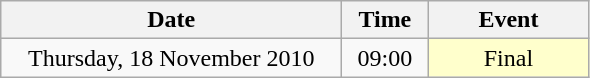<table class = "wikitable" style="text-align:center;">
<tr>
<th width=220>Date</th>
<th width=50>Time</th>
<th width=100>Event</th>
</tr>
<tr>
<td>Thursday, 18 November 2010</td>
<td>09:00</td>
<td bgcolor=ffffcc>Final</td>
</tr>
</table>
